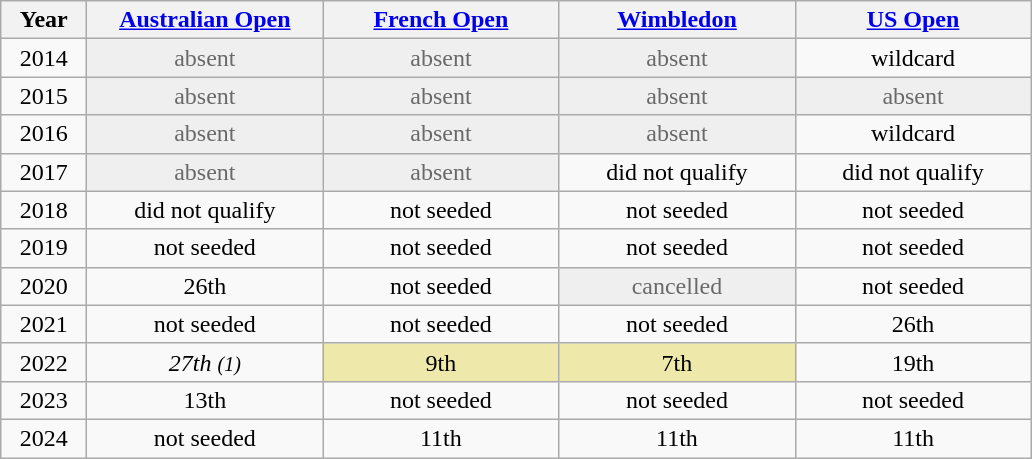<table class="wikitable nowrap" style="text-align:center">
<tr>
<th style="width:50px;">Year</th>
<th style="width:150px;"><a href='#'>Australian Open</a></th>
<th style="width:150px;"><a href='#'>French Open</a></th>
<th style="width:150px;"><a href='#'>Wimbledon</a></th>
<th style="width:150px;"><a href='#'>US Open</a></th>
</tr>
<tr>
<td>2014</td>
<td style="background:#efefef; color:dimGrey;">absent</td>
<td style="background:#efefef; color:dimGrey;">absent</td>
<td style="background:#efefef; color:dimGrey;">absent</td>
<td>wildcard</td>
</tr>
<tr>
<td>2015</td>
<td style="background:#efefef; color:dimGrey;">absent</td>
<td style="background:#efefef; color:dimGrey;">absent</td>
<td style="background:#efefef; color:dimGrey;">absent</td>
<td style="background:#efefef; color:dimGrey;">absent</td>
</tr>
<tr>
<td>2016</td>
<td style="background:#efefef; color:dimGrey;">absent</td>
<td style="background:#efefef; color:dimGrey;">absent</td>
<td style="background:#efefef; color:dimGrey;">absent</td>
<td>wildcard</td>
</tr>
<tr>
<td>2017</td>
<td style="background:#efefef; color:dimGrey;">absent</td>
<td style="background:#efefef; color:dimGrey;">absent</td>
<td>did not qualify</td>
<td>did not qualify</td>
</tr>
<tr>
<td>2018</td>
<td>did not qualify</td>
<td>not seeded</td>
<td>not seeded</td>
<td>not seeded</td>
</tr>
<tr>
<td>2019</td>
<td>not seeded</td>
<td>not seeded</td>
<td>not seeded</td>
<td>not seeded</td>
</tr>
<tr>
<td>2020</td>
<td>26th</td>
<td>not seeded</td>
<td style="background:#efefef; color:dimGrey;">cancelled</td>
<td>not seeded</td>
</tr>
<tr>
<td>2021</td>
<td>not seeded</td>
<td>not seeded</td>
<td>not seeded</td>
<td>26th</td>
</tr>
<tr>
<td>2022</td>
<td><em>27th <small>(1)</small></em></td>
<td bgcolor=eee8aa>9th</td>
<td bgcolor=eee8aa>7th</td>
<td>19th</td>
</tr>
<tr>
<td>2023</td>
<td>13th</td>
<td>not seeded</td>
<td>not seeded</td>
<td>not seeded</td>
</tr>
<tr>
<td>2024</td>
<td>not seeded</td>
<td>11th</td>
<td>11th</td>
<td>11th</td>
</tr>
</table>
